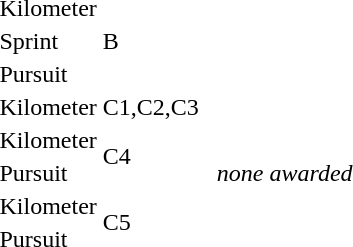<table>
<tr>
<td>Kilometer</td>
<td rowspan=3>B</td>
<td></td>
<td></td>
<td></td>
</tr>
<tr>
<td>Sprint</td>
<td></td>
<td></td>
<td></td>
</tr>
<tr>
<td>Pursuit</td>
<td></td>
<td></td>
<td></td>
</tr>
<tr>
<td>Kilometer</td>
<td>C1,C2,C3</td>
<td></td>
<td></td>
<td></td>
</tr>
<tr>
<td>Kilometer</td>
<td rowspan=2>C4</td>
<td></td>
<td></td>
<td></td>
</tr>
<tr>
<td>Pursuit</td>
<td></td>
<td></td>
<td><em>none awarded</em></td>
</tr>
<tr>
<td>Kilometer</td>
<td rowspan=2>C5</td>
<td></td>
<td></td>
<td></td>
</tr>
<tr>
<td>Pursuit</td>
<td></td>
<td></td>
<td></td>
</tr>
</table>
